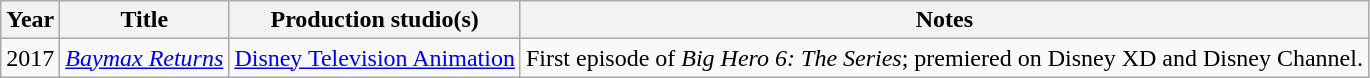<table class="wikitable">
<tr>
<th>Year</th>
<th>Title</th>
<th>Production studio(s)</th>
<th>Notes</th>
</tr>
<tr>
<td>2017</td>
<td><em><a href='#'>Baymax Returns</a></em></td>
<td><a href='#'>Disney Television Animation</a></td>
<td>First episode of <em>Big Hero 6: The Series</em>; premiered on Disney XD and Disney Channel.</td>
</tr>
</table>
